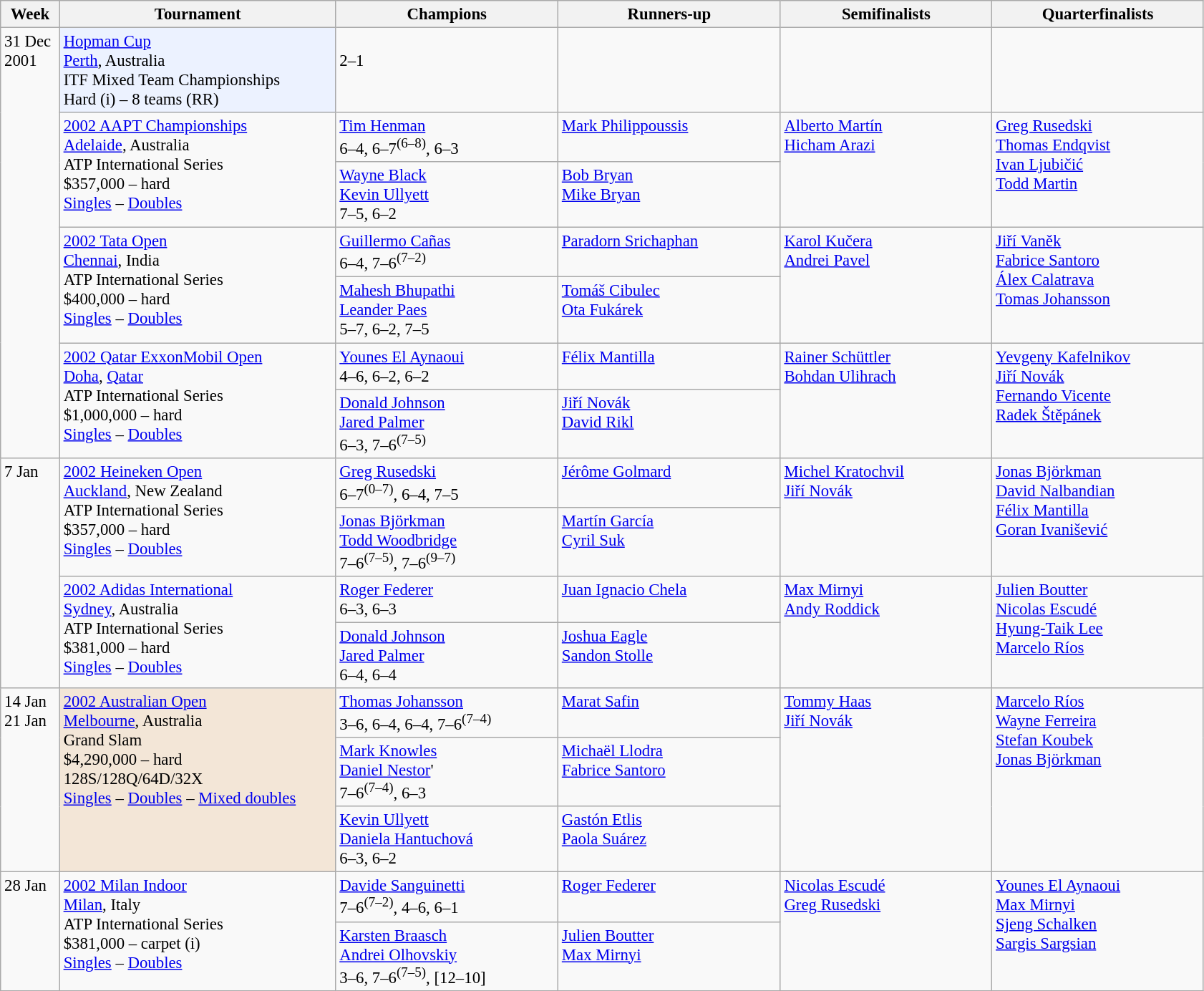<table class=wikitable style=font-size:95%>
<tr>
<th style="width:48px;">Week</th>
<th style="width:250px;">Tournament</th>
<th style="width:200px;">Champions</th>
<th style="width:200px;">Runners-up</th>
<th style="width:190px;">Semifinalists</th>
<th style="width:190px;">Quarterfinalists</th>
</tr>
<tr valign=top>
<td rowspan=7>31 Dec 2001</td>
<td style="background:#ECF2FF;"><a href='#'>Hopman Cup</a><br><a href='#'>Perth</a>, Australia<br>ITF Mixed Team Championships<br> Hard (i) – 8 teams (RR)</td>
<td><br>2–1</td>
<td></td>
<td><br><br></td>
<td><br><br></td>
</tr>
<tr valign=top>
<td rowspan=2><a href='#'>2002 AAPT Championships</a><br> <a href='#'>Adelaide</a>, Australia<br>ATP International Series<br>$357,000 – hard<br> <a href='#'>Singles</a> – <a href='#'>Doubles</a></td>
<td> <a href='#'>Tim Henman</a><br>6–4, 6–7<sup>(6–8)</sup>, 6–3</td>
<td> <a href='#'>Mark Philippoussis</a></td>
<td rowspan=2> <a href='#'>Alberto Martín</a><br> <a href='#'>Hicham Arazi</a></td>
<td rowspan=2> <a href='#'>Greg Rusedski</a><br> <a href='#'>Thomas Endqvist</a><br> <a href='#'>Ivan Ljubičić</a><br> <a href='#'>Todd Martin</a></td>
</tr>
<tr valign=top>
<td> <a href='#'>Wayne Black</a><br> <a href='#'>Kevin Ullyett</a><br>7–5, 6–2</td>
<td> <a href='#'>Bob Bryan</a><br> <a href='#'>Mike Bryan</a></td>
</tr>
<tr valign=top>
<td rowspan=2><a href='#'>2002 Tata Open</a><br> <a href='#'>Chennai</a>, India<br>ATP International Series<br>$400,000 – hard <br> <a href='#'>Singles</a> – <a href='#'>Doubles</a></td>
<td> <a href='#'>Guillermo Cañas</a><br>6–4, 7–6<sup>(7–2)</sup></td>
<td> <a href='#'>Paradorn Srichaphan</a></td>
<td rowspan=2> <a href='#'>Karol Kučera</a><br> <a href='#'>Andrei Pavel</a></td>
<td rowspan=2> <a href='#'>Jiří Vaněk</a><br> <a href='#'>Fabrice Santoro</a><br> <a href='#'>Álex Calatrava</a><br> <a href='#'>Tomas Johansson</a></td>
</tr>
<tr valign=top>
<td> <a href='#'>Mahesh Bhupathi</a><br> <a href='#'>Leander Paes</a><br>5–7, 6–2, 7–5</td>
<td> <a href='#'>Tomáš Cibulec</a><br> <a href='#'>Ota Fukárek</a></td>
</tr>
<tr valign=top>
<td rowspan=2><a href='#'>2002 Qatar ExxonMobil Open</a><br> <a href='#'>Doha</a>, <a href='#'>Qatar</a><br>ATP International Series<br>$1,000,000 – hard <br> <a href='#'>Singles</a> – <a href='#'>Doubles</a></td>
<td> <a href='#'>Younes El Aynaoui</a><br>4–6, 6–2, 6–2</td>
<td> <a href='#'>Félix Mantilla</a></td>
<td rowspan=2> <a href='#'>Rainer Schüttler</a><br> <a href='#'>Bohdan Ulihrach</a></td>
<td rowspan=2> <a href='#'>Yevgeny Kafelnikov</a><br> <a href='#'>Jiří Novák</a><br> <a href='#'>Fernando Vicente</a><br> <a href='#'>Radek Štěpánek</a></td>
</tr>
<tr valign=top>
<td> <a href='#'>Donald Johnson</a><br> <a href='#'>Jared Palmer</a><br>6–3, 7–6<sup>(7–5)</sup></td>
<td> <a href='#'>Jiří Novák</a><br> <a href='#'>David Rikl</a></td>
</tr>
<tr valign=top>
<td rowspan=4>7 Jan</td>
<td rowspan=2><a href='#'>2002 Heineken Open</a><br> <a href='#'>Auckland</a>, New Zealand<br>ATP International Series<br>$357,000 – hard <br> <a href='#'>Singles</a> – <a href='#'>Doubles</a></td>
<td> <a href='#'>Greg Rusedski</a><br>6–7<sup>(0–7)</sup>, 6–4, 7–5</td>
<td> <a href='#'>Jérôme Golmard</a></td>
<td rowspan=2> <a href='#'>Michel Kratochvil</a><br> <a href='#'>Jiří Novák</a></td>
<td rowspan=2> <a href='#'>Jonas Björkman</a><br> <a href='#'>David Nalbandian</a><br> <a href='#'>Félix Mantilla</a><br> <a href='#'>Goran Ivanišević</a></td>
</tr>
<tr valign=top>
<td> <a href='#'>Jonas Björkman</a><br> <a href='#'>Todd Woodbridge</a><br>7–6<sup>(7–5)</sup>, 7–6<sup>(9–7)</sup></td>
<td> <a href='#'>Martín García</a><br> <a href='#'>Cyril Suk</a></td>
</tr>
<tr valign=top>
<td rowspan=2><a href='#'>2002 Adidas International</a><br> <a href='#'>Sydney</a>, Australia<br>ATP International Series<br>$381,000 – hard <br> <a href='#'>Singles</a> – <a href='#'>Doubles</a></td>
<td> <a href='#'>Roger Federer</a><br>6–3, 6–3</td>
<td> <a href='#'>Juan Ignacio Chela</a></td>
<td rowspan=2> <a href='#'>Max Mirnyi</a><br> <a href='#'>Andy Roddick</a></td>
<td rowspan=2> <a href='#'>Julien Boutter</a><br> <a href='#'>Nicolas Escudé</a><br> <a href='#'>Hyung-Taik Lee</a><br> <a href='#'>Marcelo Ríos</a></td>
</tr>
<tr valign=top>
<td> <a href='#'>Donald Johnson</a><br> <a href='#'>Jared Palmer</a><br>6–4, 6–4</td>
<td> <a href='#'>Joshua Eagle</a><br> <a href='#'>Sandon Stolle</a></td>
</tr>
<tr valign=top>
<td rowspan=3>14 Jan<br>21 Jan</td>
<td bgcolor=#F3E6D7 rowspan=3><a href='#'>2002 Australian Open</a><br> <a href='#'>Melbourne</a>, Australia<br>Grand Slam<br>$4,290,000 – hard<br>128S/128Q/64D/32X<br><a href='#'>Singles</a> – <a href='#'>Doubles</a> – <a href='#'>Mixed doubles</a></td>
<td> <a href='#'>Thomas Johansson</a><br>3–6, 6–4, 6–4, 7–6<sup>(7–4)</sup></td>
<td> <a href='#'>Marat Safin</a></td>
<td rowspan=3> <a href='#'>Tommy Haas</a><br> <a href='#'>Jiří Novák</a></td>
<td rowspan=3> <a href='#'>Marcelo Ríos</a><br> <a href='#'>Wayne Ferreira</a><br> <a href='#'>Stefan Koubek</a><br> <a href='#'>Jonas Björkman</a></td>
</tr>
<tr valign=top>
<td> <a href='#'>Mark Knowles</a><br> <a href='#'>Daniel Nestor</a>'<br>7–6<sup>(7–4)</sup>, 6–3</td>
<td> <a href='#'>Michaël Llodra</a><br> <a href='#'>Fabrice Santoro</a></td>
</tr>
<tr valign=top>
<td> <a href='#'>Kevin Ullyett</a><br> <a href='#'>Daniela Hantuchová</a><br>6–3, 6–2</td>
<td> <a href='#'>Gastón Etlis</a><br> <a href='#'>Paola Suárez</a></td>
</tr>
<tr valign=top>
<td rowspan=2>28 Jan</td>
<td rowspan=2><a href='#'>2002 Milan Indoor</a><br> <a href='#'>Milan</a>, Italy<br>ATP International Series<br>$381,000 – carpet (i) <br> <a href='#'>Singles</a> – <a href='#'>Doubles</a></td>
<td> <a href='#'>Davide Sanguinetti</a><br>7–6<sup>(7–2)</sup>, 4–6, 6–1</td>
<td> <a href='#'>Roger Federer</a></td>
<td rowspan=2> <a href='#'>Nicolas Escudé</a><br> <a href='#'>Greg Rusedski</a></td>
<td rowspan=2> <a href='#'>Younes El Aynaoui</a><br> <a href='#'>Max Mirnyi</a><br> <a href='#'>Sjeng Schalken</a><br> <a href='#'>Sargis Sargsian</a></td>
</tr>
<tr valign=top>
<td> <a href='#'>Karsten Braasch</a><br> <a href='#'>Andrei Olhovskiy</a><br>3–6, 7–6<sup>(7–5)</sup>, [12–10]</td>
<td> <a href='#'>Julien Boutter</a><br> <a href='#'>Max Mirnyi</a></td>
</tr>
</table>
